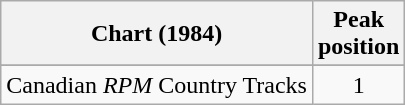<table class="wikitable sortable">
<tr>
<th align="left">Chart (1984)</th>
<th align="center">Peak<br>position</th>
</tr>
<tr>
</tr>
<tr>
</tr>
<tr>
<td align="left">Canadian <em>RPM</em> Country Tracks</td>
<td align="center">1</td>
</tr>
</table>
